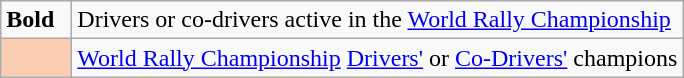<table class="wikitable">
<tr>
<td><strong>Bold</strong></td>
<td>Drivers or co-drivers active in the <a href='#'>World Rally Championship</a></td>
</tr>
<tr>
<td width=40px bgcolor=fbceb1></td>
<td><a href='#'>World Rally Championship</a> <a href='#'>Drivers'</a> or <a href='#'>Co-Drivers'</a> champions</td>
</tr>
</table>
